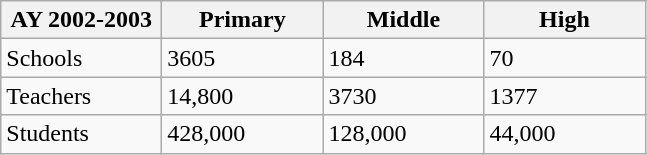<table class="wikitable">
<tr>
<th width="100">AY 2002-2003</th>
<th width="100">Primary</th>
<th width="100">Middle</th>
<th width="100">High</th>
</tr>
<tr>
<td>Schools</td>
<td>3605</td>
<td>184</td>
<td>70</td>
</tr>
<tr>
<td>Teachers</td>
<td>14,800</td>
<td>3730</td>
<td>1377</td>
</tr>
<tr>
<td>Students</td>
<td>428,000</td>
<td>128,000</td>
<td>44,000</td>
</tr>
</table>
